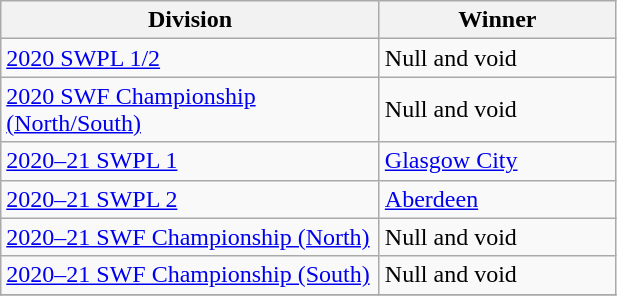<table class="wikitable">
<tr>
<th width=245>Division</th>
<th width=150>Winner</th>
</tr>
<tr>
<td><a href='#'>2020 SWPL 1/2</a></td>
<td>Null and void</td>
</tr>
<tr>
<td><a href='#'>2020 SWF Championship (North/South)</a></td>
<td>Null and void</td>
</tr>
<tr>
<td><a href='#'>2020–21 SWPL 1</a></td>
<td><a href='#'>Glasgow City</a></td>
</tr>
<tr>
<td><a href='#'>2020–21 SWPL 2</a></td>
<td><a href='#'>Aberdeen</a></td>
</tr>
<tr>
<td><a href='#'>2020–21 SWF Championship (North)</a></td>
<td>Null and void</td>
</tr>
<tr>
<td><a href='#'>2020–21 SWF Championship (South)</a></td>
<td>Null and void</td>
</tr>
<tr>
</tr>
</table>
